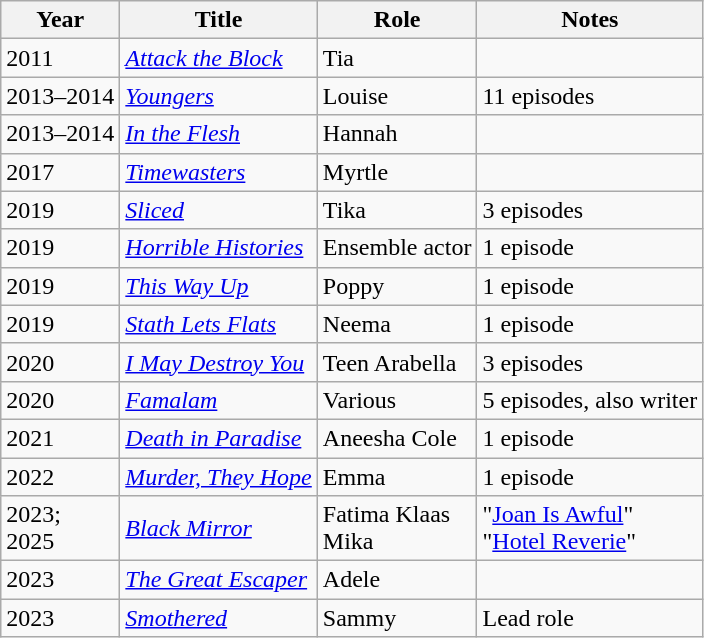<table class="wikitable sortable">
<tr>
<th>Year</th>
<th>Title</th>
<th>Role</th>
<th class="unsortable">Notes</th>
</tr>
<tr>
<td>2011</td>
<td><em><a href='#'>Attack the Block</a></em></td>
<td>Tia</td>
<td></td>
</tr>
<tr>
<td>2013–2014</td>
<td><em><a href='#'>Youngers</a></em></td>
<td>Louise</td>
<td>11 episodes</td>
</tr>
<tr>
<td>2013–2014</td>
<td><em><a href='#'> In the Flesh</a></em></td>
<td>Hannah</td>
<td></td>
</tr>
<tr>
<td>2017</td>
<td><em><a href='#'>Timewasters</a></em></td>
<td>Myrtle</td>
<td></td>
</tr>
<tr>
<td>2019</td>
<td><em><a href='#'>Sliced</a></em></td>
<td>Tika</td>
<td>3 episodes</td>
</tr>
<tr>
<td>2019</td>
<td><em><a href='#'>Horrible Histories</a></em></td>
<td>Ensemble actor</td>
<td>1 episode</td>
</tr>
<tr>
<td>2019</td>
<td><em><a href='#'>This Way Up</a></em></td>
<td>Poppy</td>
<td>1 episode</td>
</tr>
<tr>
<td>2019</td>
<td><em><a href='#'>Stath Lets Flats</a></em></td>
<td>Neema</td>
<td>1 episode</td>
</tr>
<tr>
<td>2020</td>
<td><em><a href='#'>I May Destroy You</a></em></td>
<td>Teen Arabella</td>
<td>3 episodes</td>
</tr>
<tr>
<td>2020</td>
<td><em><a href='#'>Famalam</a></em></td>
<td>Various</td>
<td>5 episodes, also writer</td>
</tr>
<tr>
<td>2021</td>
<td><em><a href='#'>Death in Paradise</a></em></td>
<td>Aneesha Cole</td>
<td>1 episode</td>
</tr>
<tr>
<td>2022</td>
<td><em><a href='#'>Murder, They Hope</a></em></td>
<td>Emma</td>
<td>1 episode</td>
</tr>
<tr>
<td>2023;<br>2025</td>
<td><em><a href='#'>Black Mirror</a></em></td>
<td>Fatima Klaas<br>Mika</td>
<td>"<a href='#'>Joan Is Awful</a>"<br>"<a href='#'>Hotel Reverie</a>"</td>
</tr>
<tr>
<td>2023</td>
<td><em><a href='#'>The Great Escaper</a></em></td>
<td>Adele</td>
<td></td>
</tr>
<tr>
<td>2023</td>
<td><em><a href='#'>Smothered</a></em></td>
<td>Sammy</td>
<td>Lead role</td>
</tr>
</table>
